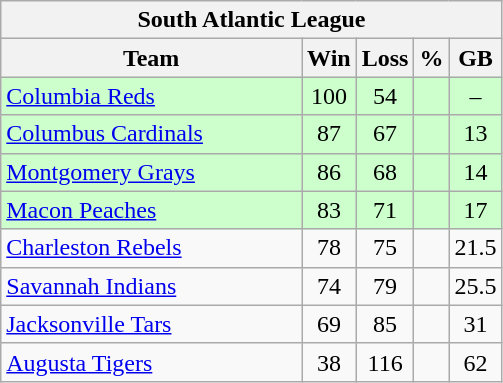<table class="wikitable">
<tr>
<th colspan="5">South Atlantic League</th>
</tr>
<tr>
<th width="60%">Team</th>
<th>Win</th>
<th>Loss</th>
<th>%</th>
<th>GB</th>
</tr>
<tr align=center bgcolor=ccffcc>
<td align=left><a href='#'>Columbia Reds</a></td>
<td>100</td>
<td>54</td>
<td></td>
<td>–</td>
</tr>
<tr align=center bgcolor=ccffcc>
<td align=left><a href='#'>Columbus Cardinals</a></td>
<td>87</td>
<td>67</td>
<td></td>
<td>13</td>
</tr>
<tr align=center bgcolor=ccffcc>
<td align=left><a href='#'>Montgomery Grays</a></td>
<td>86</td>
<td>68</td>
<td></td>
<td>14</td>
</tr>
<tr align=center bgcolor=ccffcc>
<td align=left><a href='#'>Macon Peaches</a></td>
<td>83</td>
<td>71</td>
<td></td>
<td>17</td>
</tr>
<tr align=center>
<td align=left><a href='#'>Charleston Rebels</a></td>
<td>78</td>
<td>75</td>
<td></td>
<td>21.5</td>
</tr>
<tr align=center>
<td align=left><a href='#'>Savannah Indians</a></td>
<td>74</td>
<td>79</td>
<td></td>
<td>25.5</td>
</tr>
<tr align=center>
<td align=left><a href='#'>Jacksonville Tars</a></td>
<td>69</td>
<td>85</td>
<td></td>
<td>31</td>
</tr>
<tr align=center>
<td align=left><a href='#'>Augusta Tigers</a></td>
<td>38</td>
<td>116</td>
<td></td>
<td>62</td>
</tr>
</table>
